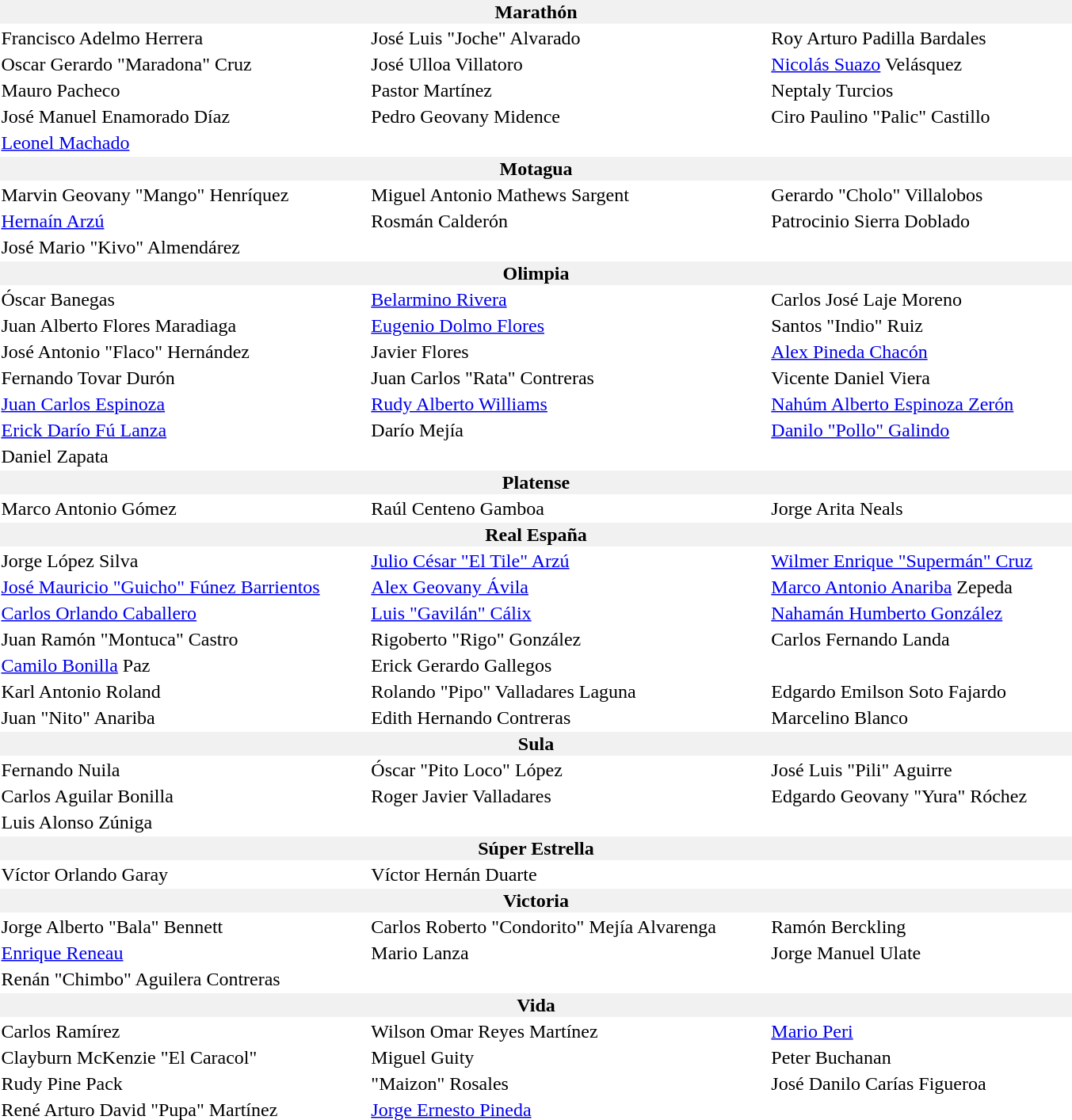<table border="0">
<tr bgcolor="f1f1f1">
<th width="900" colspan="3">Marathón</th>
</tr>
<tr>
<td> Francisco Adelmo Herrera</td>
<td> José Luis "Joche" Alvarado</td>
<td> Roy Arturo Padilla Bardales</td>
</tr>
<tr>
<td> Oscar Gerardo "Maradona" Cruz</td>
<td> José Ulloa Villatoro</td>
<td> <a href='#'>Nicolás Suazo</a> Velásquez</td>
</tr>
<tr>
<td> Mauro Pacheco</td>
<td> Pastor Martínez</td>
<td> Neptaly Turcios</td>
</tr>
<tr>
<td> José Manuel Enamorado Díaz</td>
<td> Pedro Geovany Midence</td>
<td> Ciro Paulino "Palic" Castillo</td>
</tr>
<tr>
<td> <a href='#'>Leonel Machado</a></td>
<td></td>
<td></td>
</tr>
<tr bgcolor="f1f1f1">
<th colspan="3">Motagua</th>
</tr>
<tr>
<td> Marvin Geovany "Mango" Henríquez</td>
<td> Miguel Antonio Mathews Sargent</td>
<td> Gerardo "Cholo" Villalobos</td>
</tr>
<tr>
<td> <a href='#'>Hernaín Arzú</a></td>
<td> Rosmán Calderón</td>
<td> Patrocinio Sierra Doblado</td>
</tr>
<tr>
<td> José Mario "Kivo" Almendárez</td>
<td></td>
<td></td>
</tr>
<tr bgcolor="f1f1f1">
<th colspan="3">Olimpia</th>
</tr>
<tr>
<td> Óscar Banegas</td>
<td> <a href='#'>Belarmino Rivera</a></td>
<td> Carlos José Laje Moreno</td>
</tr>
<tr>
<td> Juan Alberto Flores Maradiaga</td>
<td> <a href='#'>Eugenio Dolmo Flores</a></td>
<td> Santos "Indio" Ruiz</td>
</tr>
<tr>
<td> José Antonio "Flaco" Hernández</td>
<td> Javier Flores</td>
<td> <a href='#'>Alex Pineda Chacón</a></td>
</tr>
<tr>
<td> Fernando Tovar Durón</td>
<td> Juan Carlos "Rata" Contreras</td>
<td> Vicente Daniel Viera</td>
</tr>
<tr>
<td> <a href='#'>Juan Carlos Espinoza</a></td>
<td> <a href='#'>Rudy Alberto Williams</a></td>
<td> <a href='#'>Nahúm Alberto Espinoza Zerón</a></td>
</tr>
<tr>
<td> <a href='#'>Erick Darío Fú Lanza</a></td>
<td> Darío Mejía</td>
<td> <a href='#'>Danilo "Pollo" Galindo</a></td>
</tr>
<tr>
<td> Daniel Zapata</td>
<td></td>
<td></td>
</tr>
<tr bgcolor="f1f1f1">
<th colspan="3">Platense</th>
</tr>
<tr>
<td> Marco Antonio Gómez</td>
<td> Raúl Centeno Gamboa</td>
<td> Jorge Arita Neals</td>
</tr>
<tr bgcolor="f1f1f1">
<th colspan="3">Real España</th>
</tr>
<tr>
<td> Jorge López Silva</td>
<td> <a href='#'>Julio César "El Tile" Arzú</a></td>
<td> <a href='#'>Wilmer Enrique "Supermán" Cruz</a></td>
</tr>
<tr>
<td> <a href='#'>José Mauricio "Guicho" Fúnez Barrientos</a></td>
<td> <a href='#'>Alex Geovany Ávila</a></td>
<td> <a href='#'>Marco Antonio Anariba</a> Zepeda</td>
</tr>
<tr>
<td> <a href='#'>Carlos Orlando Caballero</a></td>
<td> <a href='#'>Luis "Gavilán" Cálix</a></td>
<td> <a href='#'>Nahamán Humberto González</a></td>
</tr>
<tr>
<td> Juan Ramón "Montuca" Castro</td>
<td> Rigoberto "Rigo" González</td>
<td> Carlos Fernando Landa</td>
</tr>
<tr>
<td> <a href='#'>Camilo Bonilla</a> Paz</td>
<td> Erick Gerardo Gallegos</td>
</tr>
<tr>
<td> Karl Antonio Roland</td>
<td> Rolando "Pipo" Valladares Laguna</td>
<td> Edgardo Emilson Soto Fajardo</td>
</tr>
<tr>
<td> Juan "Nito" Anariba</td>
<td> Edith Hernando Contreras</td>
<td> Marcelino Blanco</td>
</tr>
<tr bgcolor="f1f1f1">
<th colspan="3">Sula</th>
</tr>
<tr>
<td> Fernando Nuila</td>
<td> Óscar "Pito Loco" López</td>
<td> José Luis "Pili" Aguirre</td>
</tr>
<tr>
<td> Carlos Aguilar Bonilla</td>
<td> Roger Javier Valladares</td>
<td> Edgardo Geovany "Yura" Róchez</td>
</tr>
<tr>
<td> Luis Alonso Zúniga</td>
<td></td>
<td></td>
</tr>
<tr bgcolor="f1f1f1">
<th colspan="3">Súper Estrella</th>
</tr>
<tr>
<td> Víctor Orlando Garay</td>
<td> Víctor Hernán Duarte</td>
<td></td>
</tr>
<tr bgcolor="f1f1f1">
<th colspan="3">Victoria</th>
</tr>
<tr>
<td> Jorge Alberto "Bala" Bennett</td>
<td> Carlos Roberto "Condorito" Mejía Alvarenga</td>
<td> Ramón Berckling</td>
</tr>
<tr>
<td> <a href='#'>Enrique Reneau</a></td>
<td> Mario Lanza</td>
<td> Jorge Manuel Ulate</td>
</tr>
<tr>
<td> Renán "Chimbo" Aguilera Contreras</td>
<td></td>
<td></td>
</tr>
<tr bgcolor="f1f1f1">
<th colspan="3">Vida</th>
</tr>
<tr>
<td> Carlos Ramírez</td>
<td> Wilson Omar Reyes Martínez</td>
<td> <a href='#'>Mario Peri</a></td>
</tr>
<tr>
<td> Clayburn McKenzie "El Caracol"</td>
<td> Miguel Guity</td>
<td> Peter Buchanan</td>
</tr>
<tr>
<td> Rudy Pine Pack</td>
<td> "Maizon" Rosales</td>
<td> José Danilo Carías Figueroa</td>
</tr>
<tr>
<td> René Arturo David "Pupa" Martínez</td>
<td> <a href='#'>Jorge Ernesto Pineda</a></td>
</tr>
</table>
